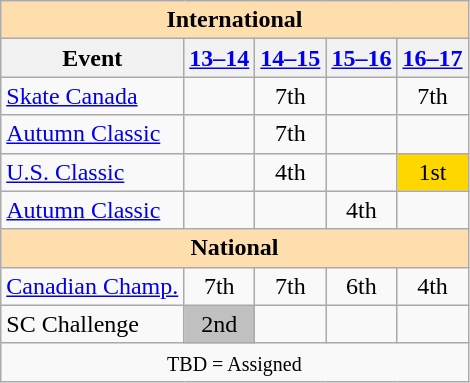<table class="wikitable" style="text-align:center">
<tr>
<th style="background-color: #ffdead; " colspan=5 align=center>International</th>
</tr>
<tr>
<th>Event</th>
<th><a href='#'>13–14</a></th>
<th><a href='#'>14–15</a></th>
<th><a href='#'>15–16</a></th>
<th><a href='#'>16–17</a></th>
</tr>
<tr>
<td align=left> <a href='#'>Skate Canada</a></td>
<td></td>
<td>7th</td>
<td></td>
<td>7th</td>
</tr>
<tr>
<td align=left> <a href='#'>Autumn Classic</a></td>
<td></td>
<td>7th</td>
<td></td>
<td></td>
</tr>
<tr>
<td align=left> <a href='#'>U.S. Classic</a></td>
<td></td>
<td>4th</td>
<td></td>
<td bgcolor=gold>1st</td>
</tr>
<tr>
<td align=left><a href='#'>Autumn Classic</a></td>
<td></td>
<td></td>
<td>4th</td>
<td></td>
</tr>
<tr>
<th style="background-color: #ffdead; " colspan=5 align=center>National</th>
</tr>
<tr>
<td align=left><a href='#'>Canadian Champ.</a></td>
<td>7th</td>
<td>7th</td>
<td>6th</td>
<td>4th</td>
</tr>
<tr>
<td align=left>SC Challenge</td>
<td bgcolor=silver>2nd</td>
<td></td>
<td></td>
<td></td>
</tr>
<tr>
<td colspan=5 align=center><small> TBD = Assigned </small></td>
</tr>
</table>
